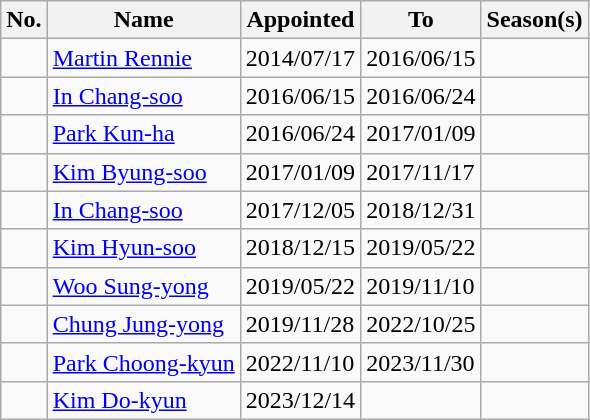<table class="wikitable">
<tr>
<th>No.</th>
<th>Name</th>
<th>Appointed</th>
<th>To</th>
<th>Season(s)</th>
</tr>
<tr>
<td></td>
<td> <a href='#'>Martin Rennie</a></td>
<td>2014/07/17</td>
<td>2016/06/15</td>
<td></td>
</tr>
<tr>
<td></td>
<td> <a href='#'>In Chang-soo</a></td>
<td>2016/06/15</td>
<td>2016/06/24</td>
<td></td>
</tr>
<tr>
<td></td>
<td> <a href='#'>Park Kun-ha</a></td>
<td>2016/06/24</td>
<td>2017/01/09</td>
<td></td>
</tr>
<tr>
<td></td>
<td> <a href='#'>Kim Byung-soo</a></td>
<td>2017/01/09</td>
<td>2017/11/17</td>
<td></td>
</tr>
<tr>
<td></td>
<td> <a href='#'>In Chang-soo</a></td>
<td>2017/12/05</td>
<td>2018/12/31</td>
<td></td>
</tr>
<tr>
<td></td>
<td> <a href='#'>Kim Hyun-soo</a></td>
<td>2018/12/15</td>
<td>2019/05/22</td>
<td></td>
</tr>
<tr>
<td></td>
<td> <a href='#'>Woo Sung-yong</a></td>
<td>2019/05/22</td>
<td>2019/11/10</td>
<td></td>
</tr>
<tr>
<td></td>
<td> <a href='#'>Chung Jung-yong</a></td>
<td>2019/11/28</td>
<td>2022/10/25</td>
<td></td>
</tr>
<tr>
<td></td>
<td> <a href='#'>Park Choong-kyun</a></td>
<td>2022/11/10</td>
<td>2023/11/30</td>
<td></td>
</tr>
<tr>
<td></td>
<td> <a href='#'>Kim Do-kyun</a></td>
<td>2023/12/14</td>
<td></td>
<td></td>
</tr>
</table>
